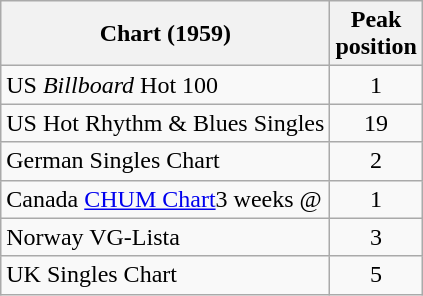<table class="wikitable sortable">
<tr>
<th>Chart (1959)</th>
<th>Peak<br>position</th>
</tr>
<tr>
<td>US <em>Billboard</em> Hot 100</td>
<td style="text-align:center;">1</td>
</tr>
<tr>
<td>US Hot Rhythm & Blues Singles</td>
<td style="text-align:center;">19</td>
</tr>
<tr>
<td>German Singles Chart</td>
<td style="text-align:center;">2</td>
</tr>
<tr>
<td>Canada <a href='#'>CHUM Chart</a>3 weeks @</td>
<td style="text-align:center;">1</td>
</tr>
<tr>
<td>Norway VG-Lista</td>
<td style="text-align:center;">3</td>
</tr>
<tr>
<td>UK Singles Chart</td>
<td style="text-align:center;">5</td>
</tr>
</table>
